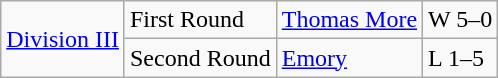<table class="wikitable">
<tr>
<td rowspan="5"><a href='#'>Division III</a></td>
<td>First Round</td>
<td><a href='#'>Thomas More</a></td>
<td>W 5–0</td>
</tr>
<tr>
<td>Second Round</td>
<td><a href='#'>Emory</a></td>
<td>L 1–5</td>
</tr>
</table>
